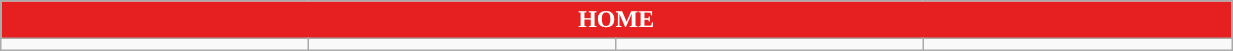<table class="wikitable collapsible collapsed" style="width:65%">
<tr>
<th colspan=16 ! style="color:white; background:#E62020">HOME</th>
</tr>
<tr>
<td></td>
<td></td>
<td></td>
<td></td>
</tr>
</table>
